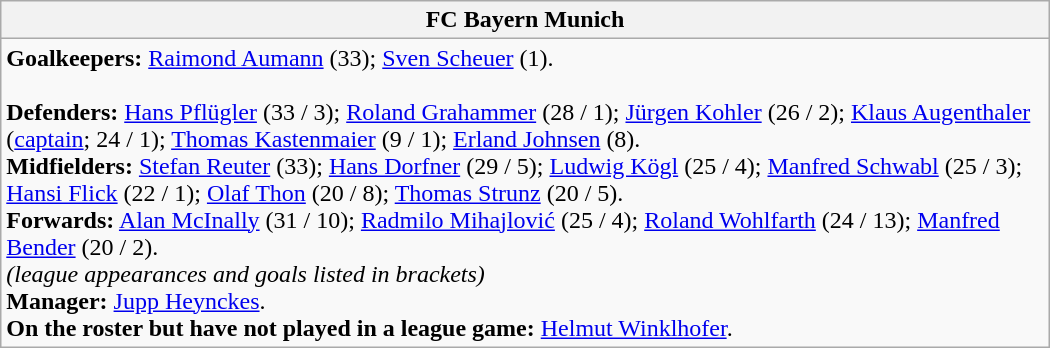<table class="wikitable" style="width:700px">
<tr>
<th>FC Bayern Munich</th>
</tr>
<tr>
<td><strong>Goalkeepers:</strong> <a href='#'>Raimond Aumann</a> (33); <a href='#'>Sven Scheuer</a> (1).<br><br><strong>Defenders:</strong> <a href='#'>Hans Pflügler</a> (33 / 3); <a href='#'>Roland Grahammer</a> (28 / 1); <a href='#'>Jürgen Kohler</a> (26 / 2); <a href='#'>Klaus Augenthaler</a> (<a href='#'>captain</a>; 24 / 1); <a href='#'>Thomas Kastenmaier</a> (9 / 1); <a href='#'>Erland Johnsen</a>  (8).<br>
<strong>Midfielders:</strong> <a href='#'>Stefan Reuter</a> (33); <a href='#'>Hans Dorfner</a> (29 / 5); <a href='#'>Ludwig Kögl</a> (25 / 4); <a href='#'>Manfred Schwabl</a> (25 / 3); <a href='#'>Hansi Flick</a> (22 / 1); <a href='#'>Olaf Thon</a> (20 / 8); <a href='#'>Thomas Strunz</a> (20 / 5).<br>
<strong>Forwards:</strong> <a href='#'>Alan McInally</a>  (31 / 10); <a href='#'>Radmilo Mihajlović</a>  (25 / 4); <a href='#'>Roland Wohlfarth</a> (24 / 13); <a href='#'>Manfred Bender</a> (20 / 2).
<br><em>(league appearances and goals listed in brackets)</em><br><strong>Manager:</strong> <a href='#'>Jupp Heynckes</a>.<br><strong>On the roster but have not played in a league game:</strong> <a href='#'>Helmut Winklhofer</a>.</td>
</tr>
</table>
